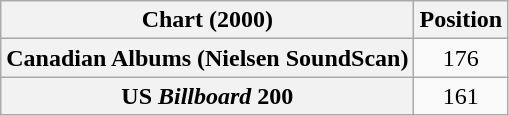<table class="wikitable plainrowheaders" style="text-align:center">
<tr>
<th>Chart (2000)</th>
<th>Position</th>
</tr>
<tr>
<th scope="row">Canadian Albums (Nielsen SoundScan)</th>
<td>176</td>
</tr>
<tr>
<th scope="row">US <em>Billboard</em> 200</th>
<td>161</td>
</tr>
</table>
